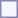<table style="border:1px solid #8888aa; background-color:#f7f8ff; padding:5px; font-size:95%; margin: 0px 12px 12px 0px; text-align:center;">
</table>
